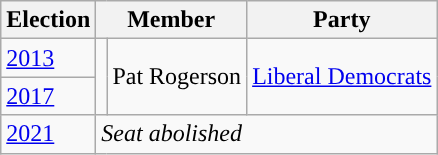<table class="wikitable">
<tr>
<th>Election</th>
<th colspan="2">Member</th>
<th>Party</th>
</tr>
<tr>
<td><a href='#'>2013</a></td>
<td rowspan="2" style="background-color: "></td>
<td rowspan="2">Pat Rogerson</td>
<td rowspan="2"><a href='#'>Liberal Democrats</a></td>
</tr>
<tr>
<td><a href='#'>2017</a></td>
</tr>
<tr>
<td><a href='#'>2021</a></td>
<td colspan="3"><em>Seat abolished</em></td>
</tr>
</table>
